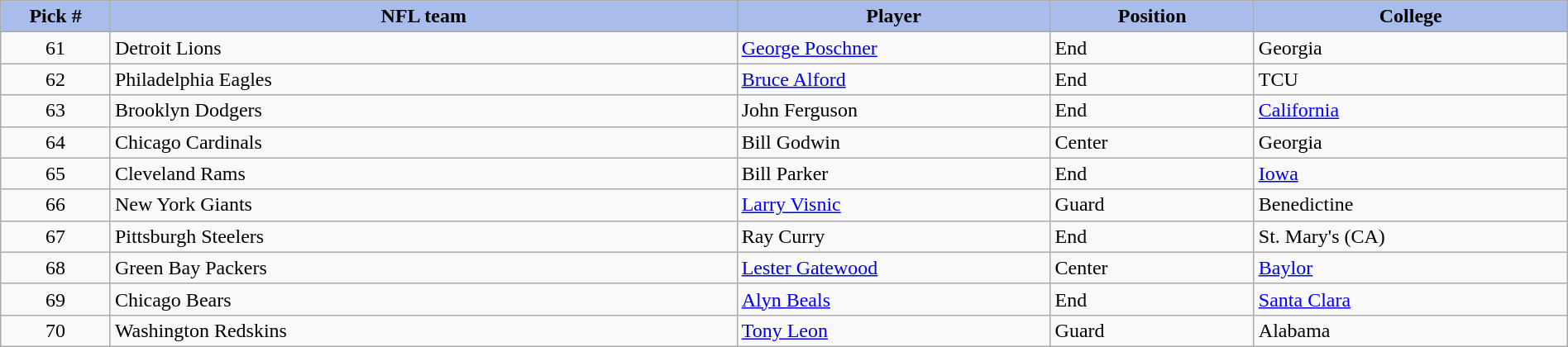<table class="wikitable sortable sortable" style="width: 100%">
<tr>
<th style="background:#A8BDEC;" width=7%>Pick #</th>
<th width=40% style="background:#A8BDEC;">NFL team</th>
<th width=20% style="background:#A8BDEC;">Player</th>
<th width=13% style="background:#A8BDEC;">Position</th>
<th style="background:#A8BDEC;">College</th>
</tr>
<tr>
<td align=center>61</td>
<td>Detroit Lions</td>
<td><a href='#'>George Poschner</a></td>
<td>End</td>
<td>Georgia</td>
</tr>
<tr>
<td align=center>62</td>
<td>Philadelphia Eagles</td>
<td><a href='#'>Bruce Alford</a></td>
<td>End</td>
<td>TCU</td>
</tr>
<tr>
<td align=center>63</td>
<td>Brooklyn Dodgers</td>
<td>John Ferguson</td>
<td>End</td>
<td><a href='#'>California</a></td>
</tr>
<tr>
<td align=center>64</td>
<td>Chicago Cardinals</td>
<td>Bill Godwin</td>
<td>Center</td>
<td>Georgia</td>
</tr>
<tr>
<td align=center>65</td>
<td>Cleveland Rams</td>
<td>Bill Parker</td>
<td>End</td>
<td><a href='#'>Iowa</a></td>
</tr>
<tr>
<td align=center>66</td>
<td>New York Giants</td>
<td><a href='#'>Larry Visnic</a></td>
<td>Guard</td>
<td>Benedictine</td>
</tr>
<tr>
<td align=center>67</td>
<td>Pittsburgh Steelers</td>
<td>Ray Curry</td>
<td>End</td>
<td>St. Mary's (CA)</td>
</tr>
<tr>
<td align=center>68</td>
<td>Green Bay Packers</td>
<td><a href='#'>Lester Gatewood</a></td>
<td>Center</td>
<td><a href='#'>Baylor</a></td>
</tr>
<tr>
<td align=center>69</td>
<td>Chicago Bears</td>
<td><a href='#'>Alyn Beals</a></td>
<td>End</td>
<td><a href='#'>Santa Clara</a></td>
</tr>
<tr>
<td align=center>70</td>
<td>Washington Redskins</td>
<td><a href='#'>Tony Leon</a></td>
<td>Guard</td>
<td>Alabama</td>
</tr>
</table>
